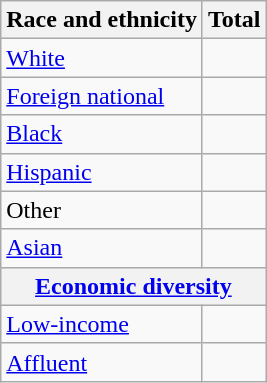<table class="wikitable floatright sortable collapsible"; text-align:right; font-size:80%;">
<tr>
<th>Race and ethnicity</th>
<th colspan="2" data-sort-type=number>Total</th>
</tr>
<tr>
<td><a href='#'>White</a></td>
<td align=right></td>
</tr>
<tr>
<td><a href='#'>Foreign national</a></td>
<td align=right></td>
</tr>
<tr>
<td><a href='#'>Black</a></td>
<td align=right></td>
</tr>
<tr>
<td><a href='#'>Hispanic</a></td>
<td align=right></td>
</tr>
<tr>
<td>Other</td>
<td align=right></td>
</tr>
<tr>
<td><a href='#'>Asian</a></td>
<td align=right></td>
</tr>
<tr>
<th colspan="4" data-sort-type=number><a href='#'>Economic diversity</a></th>
</tr>
<tr>
<td><a href='#'>Low-income</a></td>
<td align=right></td>
</tr>
<tr>
<td><a href='#'>Affluent</a></td>
<td align=right></td>
</tr>
</table>
